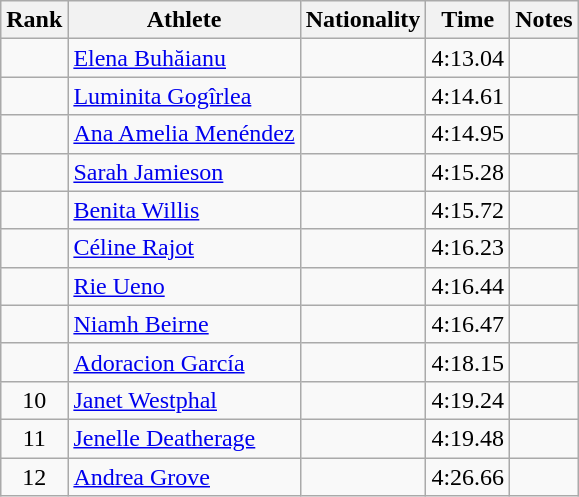<table class="wikitable sortable" style="text-align:center">
<tr>
<th>Rank</th>
<th>Athlete</th>
<th>Nationality</th>
<th>Time</th>
<th>Notes</th>
</tr>
<tr>
<td></td>
<td align=left><a href='#'>Elena Buhăianu</a></td>
<td align=left></td>
<td>4:13.04</td>
<td></td>
</tr>
<tr>
<td></td>
<td align=left><a href='#'>Luminita Gogîrlea</a></td>
<td align=left></td>
<td>4:14.61</td>
<td></td>
</tr>
<tr>
<td></td>
<td align=left><a href='#'>Ana Amelia Menéndez</a></td>
<td align=left></td>
<td>4:14.95</td>
<td></td>
</tr>
<tr>
<td></td>
<td align=left><a href='#'>Sarah Jamieson</a></td>
<td align=left></td>
<td>4:15.28</td>
<td></td>
</tr>
<tr>
<td></td>
<td align=left><a href='#'>Benita Willis</a></td>
<td align=left></td>
<td>4:15.72</td>
<td></td>
</tr>
<tr>
<td></td>
<td align=left><a href='#'>Céline Rajot</a></td>
<td align=left></td>
<td>4:16.23</td>
<td></td>
</tr>
<tr>
<td></td>
<td align=left><a href='#'>Rie Ueno</a></td>
<td align=left></td>
<td>4:16.44</td>
<td></td>
</tr>
<tr>
<td></td>
<td align=left><a href='#'>Niamh Beirne</a></td>
<td align=left></td>
<td>4:16.47</td>
<td></td>
</tr>
<tr>
<td></td>
<td align=left><a href='#'>Adoracion García</a></td>
<td align=left></td>
<td>4:18.15</td>
<td></td>
</tr>
<tr>
<td>10</td>
<td align=left><a href='#'>Janet Westphal</a></td>
<td align=left></td>
<td>4:19.24</td>
<td></td>
</tr>
<tr>
<td>11</td>
<td align=left><a href='#'>Jenelle Deatherage</a></td>
<td align=left></td>
<td>4:19.48</td>
<td></td>
</tr>
<tr>
<td>12</td>
<td align=left><a href='#'>Andrea Grove</a></td>
<td align=left></td>
<td>4:26.66</td>
<td></td>
</tr>
</table>
